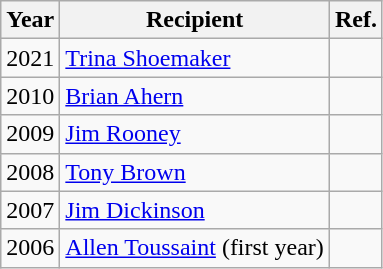<table class="wikitable">
<tr>
<th>Year</th>
<th>Recipient</th>
<th>Ref.</th>
</tr>
<tr>
<td>2021</td>
<td><a href='#'>Trina Shoemaker</a></td>
<td></td>
</tr>
<tr>
<td>2010</td>
<td><a href='#'>Brian Ahern</a></td>
<td></td>
</tr>
<tr>
<td>2009</td>
<td><a href='#'>Jim Rooney</a></td>
<td></td>
</tr>
<tr>
<td>2008</td>
<td><a href='#'>Tony Brown</a></td>
<td></td>
</tr>
<tr>
<td>2007</td>
<td><a href='#'>Jim Dickinson</a></td>
<td></td>
</tr>
<tr>
<td>2006</td>
<td><a href='#'>Allen Toussaint</a> (first year)</td>
<td></td>
</tr>
</table>
